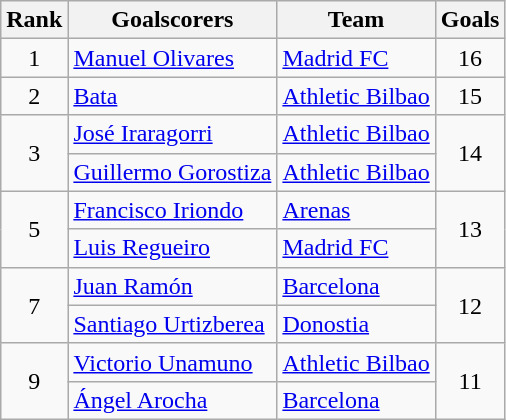<table class="wikitable">
<tr>
<th>Rank</th>
<th>Goalscorers</th>
<th>Team</th>
<th>Goals</th>
</tr>
<tr>
<td align=center>1</td>
<td> <a href='#'>Manuel Olivares</a></td>
<td><a href='#'>Madrid FC</a></td>
<td align=center>16</td>
</tr>
<tr>
<td align=center>2</td>
<td> <a href='#'>Bata</a></td>
<td><a href='#'>Athletic Bilbao</a></td>
<td align=center>15</td>
</tr>
<tr>
<td rowspan=2 align=center>3</td>
<td> <a href='#'>José Iraragorri</a></td>
<td><a href='#'>Athletic Bilbao</a></td>
<td rowspan=2 align=center>14</td>
</tr>
<tr>
<td> <a href='#'>Guillermo Gorostiza</a></td>
<td><a href='#'>Athletic Bilbao</a></td>
</tr>
<tr>
<td rowspan=2 align=center>5</td>
<td> <a href='#'>Francisco Iriondo</a></td>
<td><a href='#'>Arenas</a></td>
<td rowspan=2 align=center>13</td>
</tr>
<tr>
<td> <a href='#'>Luis Regueiro</a></td>
<td><a href='#'>Madrid FC</a></td>
</tr>
<tr>
<td rowspan=2 align=center>7</td>
<td> <a href='#'>Juan Ramón</a></td>
<td><a href='#'>Barcelona</a></td>
<td rowspan=2 align=center>12</td>
</tr>
<tr>
<td> <a href='#'>Santiago Urtizberea</a></td>
<td><a href='#'>Donostia</a></td>
</tr>
<tr>
<td rowspan=2 align=center>9</td>
<td> <a href='#'>Victorio Unamuno</a></td>
<td><a href='#'>Athletic Bilbao</a></td>
<td rowspan=2 align=center>11</td>
</tr>
<tr>
<td> <a href='#'>Ángel Arocha</a></td>
<td><a href='#'>Barcelona</a></td>
</tr>
</table>
